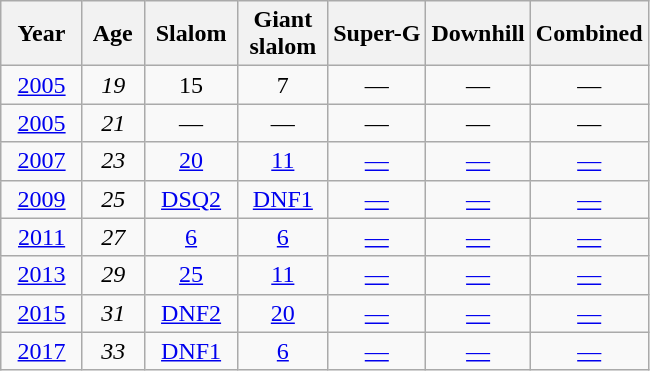<table class=wikitable style="text-align:center">
<tr>
<th>  Year  </th>
<th> Age </th>
<th> Slalom </th>
<th>Giant<br> slalom </th>
<th>Super-G</th>
<th>Downhill</th>
<th>Combined</th>
</tr>
<tr>
<td><a href='#'>2005</a></td>
<td><em>19</em></td>
<td>15</td>
<td>7</td>
<td>—</td>
<td>—</td>
<td>—</td>
</tr>
<tr>
<td><a href='#'>2005</a></td>
<td><em>21</em></td>
<td>—</td>
<td>—</td>
<td>—</td>
<td>—</td>
<td>—</td>
</tr>
<tr>
<td><a href='#'>2007</a></td>
<td><em>23</em></td>
<td><a href='#'>20</a></td>
<td><a href='#'>11</a></td>
<td><a href='#'>—</a></td>
<td><a href='#'>—</a></td>
<td><a href='#'>—</a></td>
</tr>
<tr>
<td><a href='#'>2009</a></td>
<td><em>25</em></td>
<td><a href='#'>DSQ2</a></td>
<td><a href='#'>DNF1</a></td>
<td><a href='#'>—</a></td>
<td><a href='#'>—</a></td>
<td><a href='#'>—</a></td>
</tr>
<tr>
<td><a href='#'>2011</a></td>
<td><em>27</em></td>
<td><a href='#'>6</a></td>
<td><a href='#'>6</a></td>
<td><a href='#'>—</a></td>
<td><a href='#'>—</a></td>
<td><a href='#'>—</a></td>
</tr>
<tr>
<td><a href='#'>2013</a></td>
<td><em>29</em></td>
<td><a href='#'>25</a></td>
<td><a href='#'>11</a></td>
<td><a href='#'>—</a></td>
<td><a href='#'>—</a></td>
<td><a href='#'>—</a></td>
</tr>
<tr>
<td><a href='#'>2015</a></td>
<td><em>31</em></td>
<td><a href='#'>DNF2</a></td>
<td><a href='#'>20</a></td>
<td><a href='#'>—</a></td>
<td><a href='#'>—</a></td>
<td><a href='#'>—</a></td>
</tr>
<tr>
<td><a href='#'>2017</a></td>
<td><em>33</em></td>
<td><a href='#'>DNF1</a></td>
<td><a href='#'>6</a></td>
<td><a href='#'>—</a></td>
<td><a href='#'>—</a></td>
<td><a href='#'>—</a></td>
</tr>
</table>
